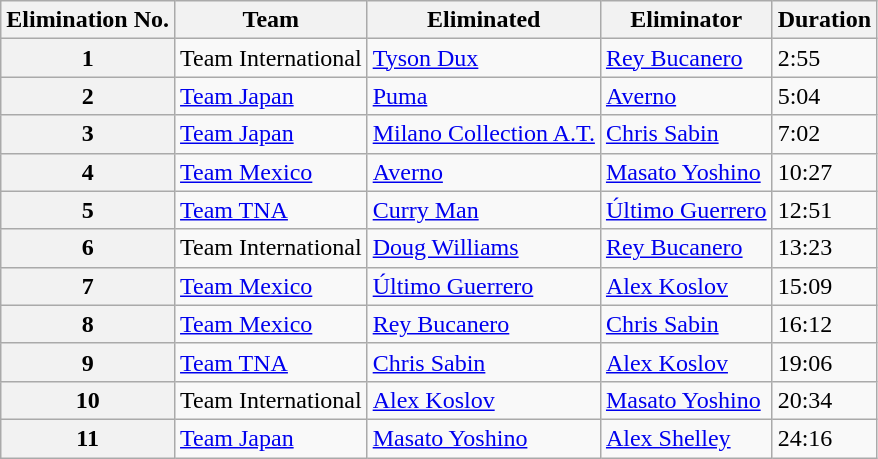<table class="wikitable">
<tr>
<th scope="col">Elimination No.</th>
<th scope="col">Team</th>
<th scope="col">Eliminated</th>
<th scope="col">Eliminator</th>
<th scope="col">Duration</th>
</tr>
<tr>
<th scope="row">1</th>
<td>Team International</td>
<td><a href='#'>Tyson Dux</a></td>
<td><a href='#'>Rey Bucanero</a></td>
<td>2:55</td>
</tr>
<tr>
<th scope="row">2</th>
<td><a href='#'>Team Japan</a></td>
<td><a href='#'>Puma</a></td>
<td><a href='#'>Averno</a></td>
<td>5:04</td>
</tr>
<tr>
<th scope="row">3</th>
<td><a href='#'>Team Japan</a></td>
<td><a href='#'>Milano Collection A.T.</a></td>
<td><a href='#'>Chris Sabin</a></td>
<td>7:02</td>
</tr>
<tr>
<th scope="row">4</th>
<td><a href='#'>Team Mexico</a></td>
<td><a href='#'>Averno</a></td>
<td><a href='#'>Masato Yoshino</a></td>
<td>10:27</td>
</tr>
<tr>
<th scope="row">5</th>
<td><a href='#'>Team TNA</a></td>
<td><a href='#'>Curry Man</a></td>
<td><a href='#'>Último Guerrero</a></td>
<td>12:51</td>
</tr>
<tr>
<th scope="row">6</th>
<td>Team International</td>
<td><a href='#'>Doug Williams</a></td>
<td><a href='#'>Rey Bucanero</a></td>
<td>13:23</td>
</tr>
<tr>
<th scope="row">7</th>
<td><a href='#'>Team Mexico</a></td>
<td><a href='#'>Último Guerrero</a></td>
<td><a href='#'>Alex Koslov</a></td>
<td>15:09</td>
</tr>
<tr>
<th scope="row">8</th>
<td><a href='#'>Team Mexico</a></td>
<td><a href='#'>Rey Bucanero</a></td>
<td><a href='#'>Chris Sabin</a></td>
<td>16:12</td>
</tr>
<tr>
<th scope="row">9</th>
<td><a href='#'>Team TNA</a></td>
<td><a href='#'>Chris Sabin</a></td>
<td><a href='#'>Alex Koslov</a></td>
<td>19:06</td>
</tr>
<tr>
<th scope="row">10</th>
<td>Team International</td>
<td><a href='#'>Alex Koslov</a></td>
<td><a href='#'>Masato Yoshino</a></td>
<td>20:34</td>
</tr>
<tr>
<th scope="row">11</th>
<td><a href='#'>Team Japan</a></td>
<td><a href='#'>Masato Yoshino</a></td>
<td><a href='#'>Alex Shelley</a></td>
<td>24:16</td>
</tr>
</table>
